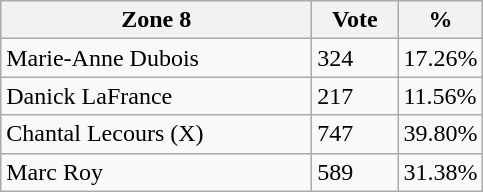<table class="wikitable">
<tr>
<th bgcolor="#DDDDFF" width="200px">Zone 8</th>
<th bgcolor="#DDDDFF" width="50px">Vote</th>
<th bgcolor="#DDDDFF" width="30px">%</th>
</tr>
<tr>
<td>Marie-Anne Dubois</td>
<td>324</td>
<td>17.26%</td>
</tr>
<tr>
<td>Danick LaFrance</td>
<td>217</td>
<td>11.56%</td>
</tr>
<tr>
<td>Chantal Lecours (X)</td>
<td>747</td>
<td>39.80%</td>
</tr>
<tr>
<td>Marc Roy</td>
<td>589</td>
<td>31.38%</td>
</tr>
</table>
